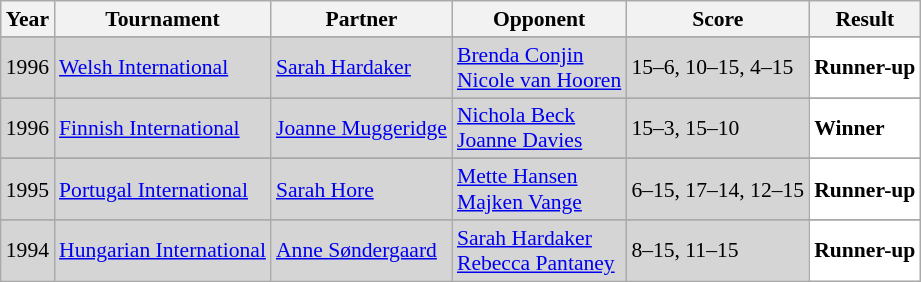<table class="sortable wikitable" style="font-size: 90%;">
<tr>
<th>Year</th>
<th>Tournament</th>
<th>Partner</th>
<th>Opponent</th>
<th>Score</th>
<th>Result</th>
</tr>
<tr>
</tr>
<tr style="background:#D5D5D5">
<td align="center">1996</td>
<td align="left"><a href='#'>Welsh International</a></td>
<td align="left"> <a href='#'>Sarah Hardaker</a></td>
<td align="left"> <a href='#'>Brenda Conjin</a> <br>  <a href='#'>Nicole van Hooren</a></td>
<td align="left">15–6, 10–15, 4–15</td>
<td style="text-align:left; background:white"> <strong>Runner-up</strong></td>
</tr>
<tr>
</tr>
<tr style="background:#D5D5D5">
<td align="center">1996</td>
<td align="left"><a href='#'>Finnish International</a></td>
<td align="left"> <a href='#'>Joanne Muggeridge</a></td>
<td align="left"> <a href='#'>Nichola Beck</a> <br>  <a href='#'>Joanne Davies</a></td>
<td align="left">15–3, 15–10</td>
<td style="text-align:left; background:white"> <strong>Winner</strong></td>
</tr>
<tr>
</tr>
<tr style="background:#D5D5D5">
<td align="center">1995</td>
<td align="left"><a href='#'>Portugal International</a></td>
<td align="left"> <a href='#'>Sarah Hore</a></td>
<td align="left"> <a href='#'>Mette Hansen</a> <br>  <a href='#'>Majken Vange</a></td>
<td align="left">6–15, 17–14, 12–15</td>
<td style="text-align:left; background:white"> <strong>Runner-up</strong></td>
</tr>
<tr>
</tr>
<tr style="background:#D5D5D5">
<td align="center">1994</td>
<td align="left"><a href='#'>Hungarian International</a></td>
<td align="left"> <a href='#'>Anne Søndergaard</a></td>
<td align="left"> <a href='#'>Sarah Hardaker</a> <br>  <a href='#'>Rebecca Pantaney</a></td>
<td align="left">8–15, 11–15</td>
<td style="text-align:left; background:white"> <strong>Runner-up</strong></td>
</tr>
</table>
